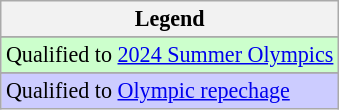<table class="wikitable" style="font-size:92%;">
<tr>
<th colspan=2>Legend</th>
</tr>
<tr>
</tr>
<tr bgcolor=#cfc>
<td>Qualified to <a href='#'>2024 Summer Olympics</a></td>
</tr>
<tr>
</tr>
<tr bgcolor=#ccf>
<td>Qualified to <a href='#'>Olympic repechage</a></td>
</tr>
</table>
